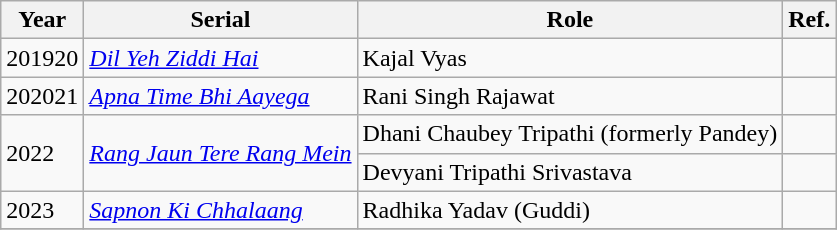<table class="wikitable sortable">
<tr>
<th>Year</th>
<th>Serial</th>
<th>Role</th>
<th>Ref.</th>
</tr>
<tr>
<td>201920</td>
<td><em><a href='#'>Dil Yeh Ziddi Hai</a></em></td>
<td>Kajal Vyas</td>
<td></td>
</tr>
<tr>
<td>202021</td>
<td><em><a href='#'>Apna Time Bhi Aayega</a></em></td>
<td>Rani Singh Rajawat</td>
<td></td>
</tr>
<tr>
<td rowspan="2">2022</td>
<td rowspan="2"><em><a href='#'>Rang Jaun Tere Rang Mein</a></em></td>
<td>Dhani Chaubey Tripathi (formerly Pandey)</td>
<td></td>
</tr>
<tr>
<td>Devyani Tripathi Srivastava</td>
<td></td>
</tr>
<tr>
<td>2023</td>
<td><em><a href='#'>Sapnon Ki Chhalaang</a></em></td>
<td>Radhika Yadav (Guddi)</td>
<td></td>
</tr>
<tr>
</tr>
</table>
